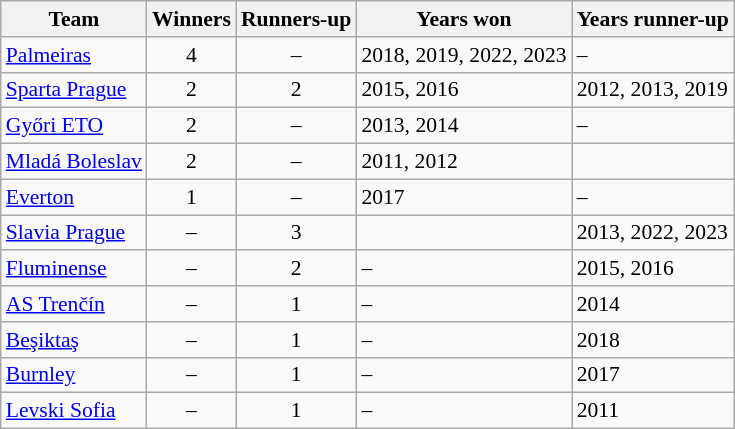<table class="wikitable sortable" style="font-size:90%">
<tr>
<th>Team</th>
<th>Winners</th>
<th>Runners-up</th>
<th>Years won</th>
<th>Years runner-up</th>
</tr>
<tr>
<td> <a href='#'>Palmeiras</a></td>
<td align="center">4</td>
<td align="center">–</td>
<td>2018, 2019, 2022, 2023</td>
<td>–</td>
</tr>
<tr>
<td> <a href='#'>Sparta Prague</a></td>
<td align="center">2</td>
<td align="center">2</td>
<td>2015, 2016</td>
<td>2012, 2013, 2019</td>
</tr>
<tr>
<td> <a href='#'>Győri ETO</a></td>
<td align="center">2</td>
<td align="center">–</td>
<td>2013, 2014</td>
<td>–</td>
</tr>
<tr>
<td> <a href='#'>Mladá Boleslav</a></td>
<td align="center">2</td>
<td align="center">–</td>
<td>2011, 2012</td>
<td></td>
</tr>
<tr>
<td> <a href='#'>Everton</a></td>
<td align="center">1</td>
<td align="center">–</td>
<td>2017</td>
<td>–</td>
</tr>
<tr>
<td> <a href='#'>Slavia Prague</a></td>
<td align="center">–</td>
<td align="center">3</td>
<td></td>
<td>2013, 2022, 2023</td>
</tr>
<tr>
<td> <a href='#'>Fluminense</a></td>
<td align="center">–</td>
<td align="center">2</td>
<td>–</td>
<td>2015, 2016</td>
</tr>
<tr>
<td> <a href='#'>AS Trenčín</a></td>
<td align="center">–</td>
<td align="center">1</td>
<td>–</td>
<td>2014</td>
</tr>
<tr>
<td> <a href='#'>Beşiktaş</a></td>
<td align="center">–</td>
<td align="center">1</td>
<td>–</td>
<td>2018</td>
</tr>
<tr>
<td> <a href='#'>Burnley</a></td>
<td align="center">–</td>
<td align="center">1</td>
<td>–</td>
<td>2017</td>
</tr>
<tr>
<td> <a href='#'>Levski Sofia</a></td>
<td align="center">–</td>
<td align="center">1</td>
<td>–</td>
<td>2011</td>
</tr>
</table>
